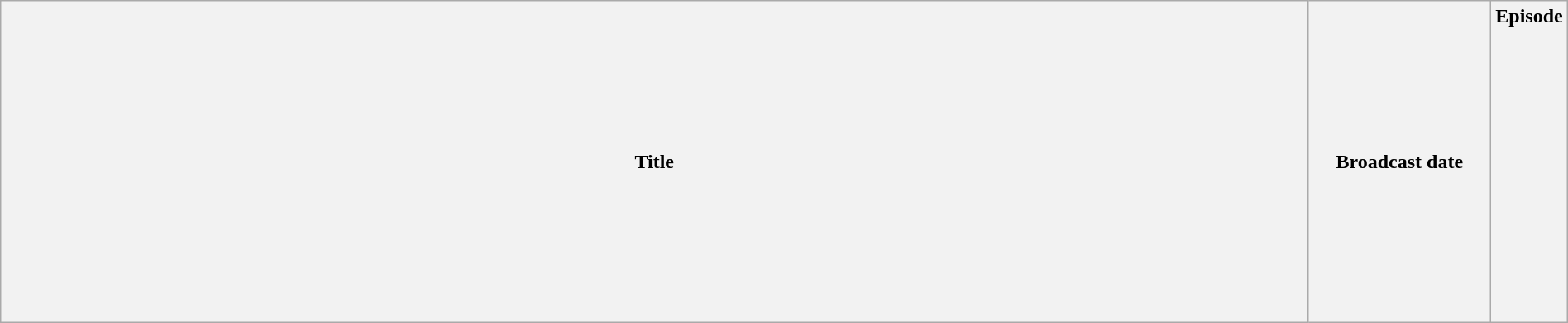<table class="wikitable plainrowheaders" style="width:100%; margin:auto;">
<tr>
<th>Title</th>
<th width="140">Broadcast date</th>
<th width="40">Episode<br><br><br><br><br><br><br><br><br><br><br><br><br><br>
</th>
</tr>
</table>
